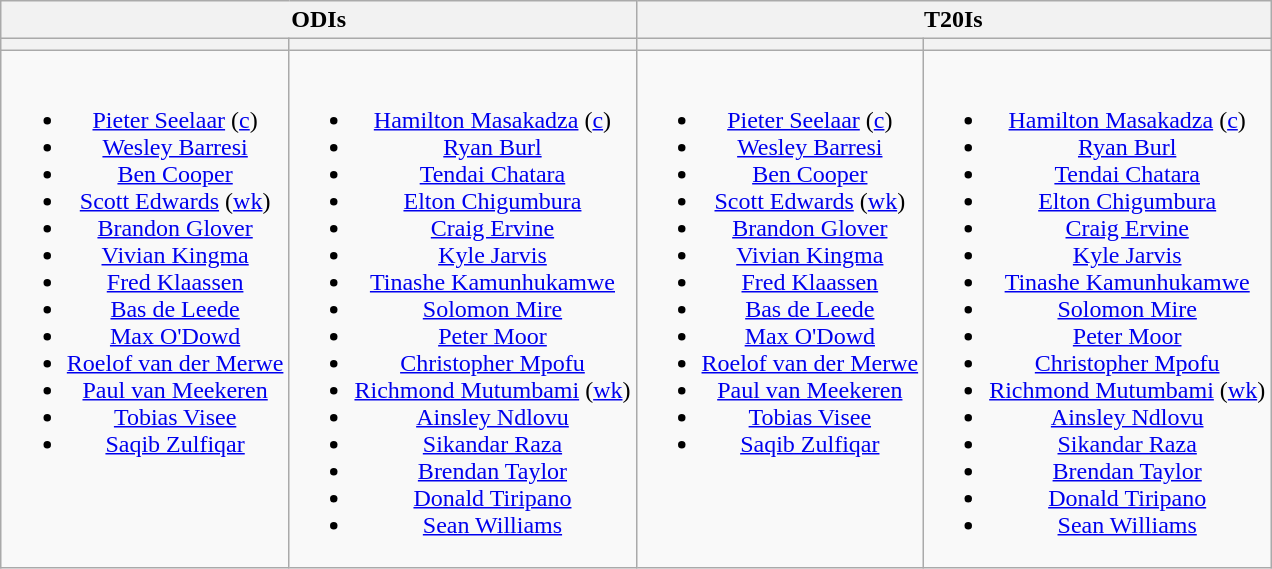<table class="wikitable" style="text-align:center; margin:auto">
<tr>
<th colspan=2>ODIs</th>
<th colspan=2>T20Is</th>
</tr>
<tr>
<th></th>
<th></th>
<th></th>
<th></th>
</tr>
<tr style="vertical-align:top">
<td><br><ul><li><a href='#'>Pieter Seelaar</a> (<a href='#'>c</a>)</li><li><a href='#'>Wesley Barresi</a></li><li><a href='#'>Ben Cooper</a></li><li><a href='#'>Scott Edwards</a> (<a href='#'>wk</a>)</li><li><a href='#'>Brandon Glover</a></li><li><a href='#'>Vivian Kingma</a></li><li><a href='#'>Fred Klaassen</a></li><li><a href='#'>Bas de Leede</a></li><li><a href='#'>Max O'Dowd</a></li><li><a href='#'>Roelof van der Merwe</a></li><li><a href='#'>Paul van Meekeren</a></li><li><a href='#'>Tobias Visee</a></li><li><a href='#'>Saqib Zulfiqar</a></li></ul></td>
<td><br><ul><li><a href='#'>Hamilton Masakadza</a> (<a href='#'>c</a>)</li><li><a href='#'>Ryan Burl</a></li><li><a href='#'>Tendai Chatara</a></li><li><a href='#'>Elton Chigumbura</a></li><li><a href='#'>Craig Ervine</a></li><li><a href='#'>Kyle Jarvis</a></li><li><a href='#'>Tinashe Kamunhukamwe</a></li><li><a href='#'>Solomon Mire</a></li><li><a href='#'>Peter Moor</a></li><li><a href='#'>Christopher Mpofu</a></li><li><a href='#'>Richmond Mutumbami</a> (<a href='#'>wk</a>)</li><li><a href='#'>Ainsley Ndlovu</a></li><li><a href='#'>Sikandar Raza</a></li><li><a href='#'>Brendan Taylor</a></li><li><a href='#'>Donald Tiripano</a></li><li><a href='#'>Sean Williams</a></li></ul></td>
<td><br><ul><li><a href='#'>Pieter Seelaar</a> (<a href='#'>c</a>)</li><li><a href='#'>Wesley Barresi</a></li><li><a href='#'>Ben Cooper</a></li><li><a href='#'>Scott Edwards</a> (<a href='#'>wk</a>)</li><li><a href='#'>Brandon Glover</a></li><li><a href='#'>Vivian Kingma</a></li><li><a href='#'>Fred Klaassen</a></li><li><a href='#'>Bas de Leede</a></li><li><a href='#'>Max O'Dowd</a></li><li><a href='#'>Roelof van der Merwe</a></li><li><a href='#'>Paul van Meekeren</a></li><li><a href='#'>Tobias Visee</a></li><li><a href='#'>Saqib Zulfiqar</a></li></ul></td>
<td><br><ul><li><a href='#'>Hamilton Masakadza</a> (<a href='#'>c</a>)</li><li><a href='#'>Ryan Burl</a></li><li><a href='#'>Tendai Chatara</a></li><li><a href='#'>Elton Chigumbura</a></li><li><a href='#'>Craig Ervine</a></li><li><a href='#'>Kyle Jarvis</a></li><li><a href='#'>Tinashe Kamunhukamwe</a></li><li><a href='#'>Solomon Mire</a></li><li><a href='#'>Peter Moor</a></li><li><a href='#'>Christopher Mpofu</a></li><li><a href='#'>Richmond Mutumbami</a> (<a href='#'>wk</a>)</li><li><a href='#'>Ainsley Ndlovu</a></li><li><a href='#'>Sikandar Raza</a></li><li><a href='#'>Brendan Taylor</a></li><li><a href='#'>Donald Tiripano</a></li><li><a href='#'>Sean Williams</a></li></ul></td>
</tr>
</table>
